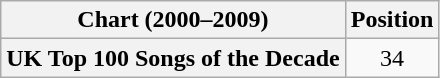<table class="wikitable plainrowheaders" style="text-align:center">
<tr>
<th>Chart (2000–2009)</th>
<th>Position</th>
</tr>
<tr>
<th scope="row">UK Top 100 Songs of the Decade</th>
<td>34</td>
</tr>
</table>
